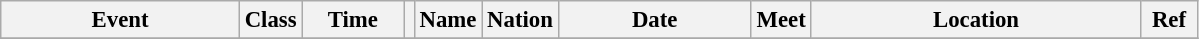<table class="wikitable" style="font-size: 95%;">
<tr>
<th style="width:10em">Event</th>
<th>Class</th>
<th style="width:4em">Time</th>
<th class="unsortable"></th>
<th>Name</th>
<th>Nation</th>
<th style="width:8em">Date</th>
<th>Meet</th>
<th style="width:14em">Location</th>
<th style="width:2em">Ref</th>
</tr>
<tr>
</tr>
</table>
